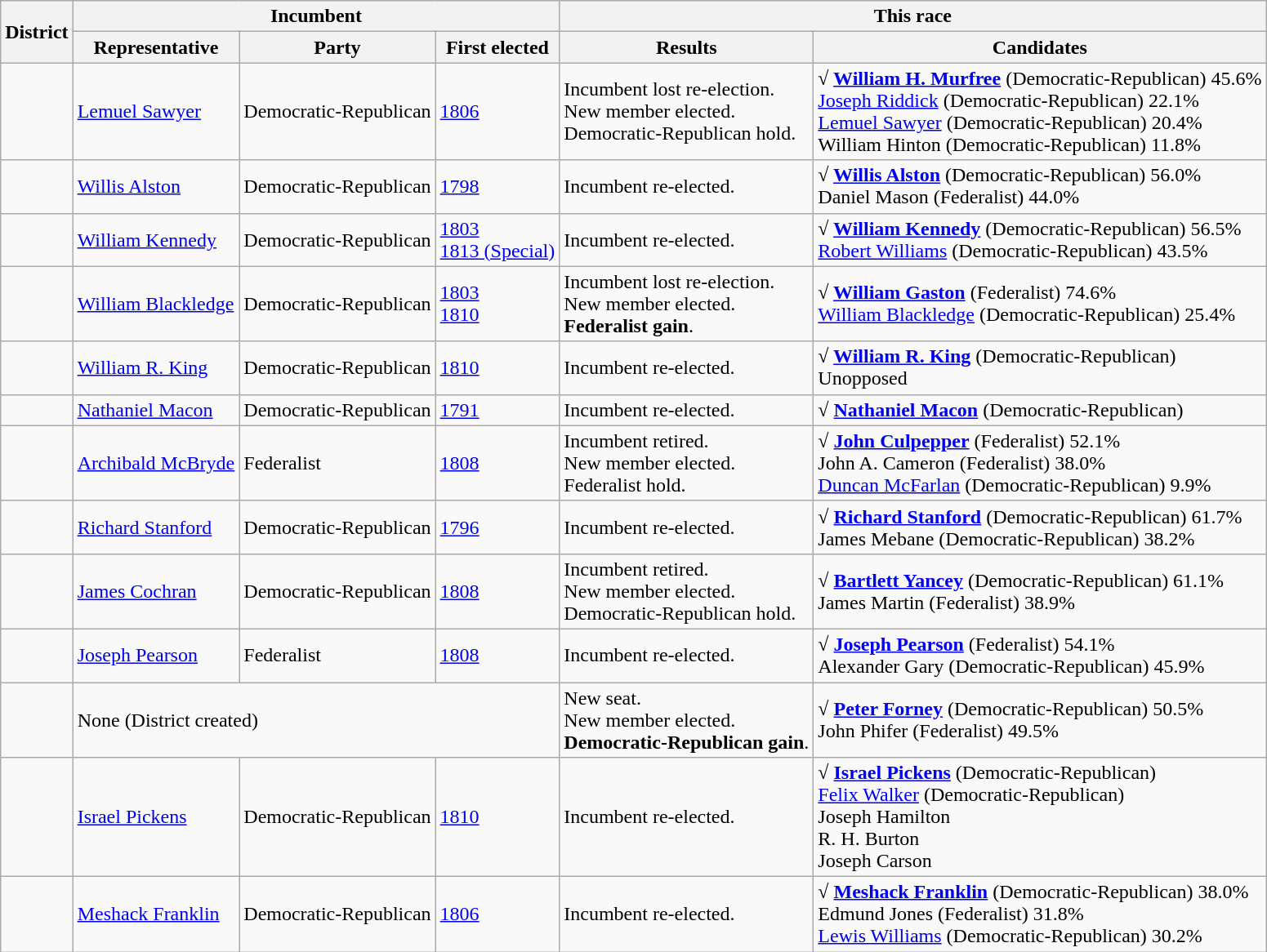<table class=wikitable>
<tr>
<th rowspan=2>District</th>
<th colspan=3>Incumbent</th>
<th colspan=2>This race</th>
</tr>
<tr>
<th>Representative</th>
<th>Party</th>
<th>First elected</th>
<th>Results</th>
<th>Candidates</th>
</tr>
<tr>
<td></td>
<td><a href='#'>Lemuel Sawyer</a></td>
<td>Democratic-Republican</td>
<td><a href='#'>1806</a></td>
<td>Incumbent lost re-election.<br>New member elected.<br>Democratic-Republican hold.</td>
<td nowrap><strong>√ <a href='#'>William H. Murfree</a></strong> (Democratic-Republican) 45.6%<br><a href='#'>Joseph Riddick</a> (Democratic-Republican) 22.1%<br><a href='#'>Lemuel Sawyer</a> (Democratic-Republican) 20.4%<br>William Hinton (Democratic-Republican) 11.8%</td>
</tr>
<tr>
<td></td>
<td><a href='#'>Willis Alston</a></td>
<td>Democratic-Republican</td>
<td><a href='#'>1798</a></td>
<td>Incumbent re-elected.</td>
<td nowrap><strong>√ <a href='#'>Willis Alston</a></strong> (Democratic-Republican) 56.0%<br>Daniel Mason (Federalist) 44.0%</td>
</tr>
<tr>
<td></td>
<td><a href='#'>William Kennedy</a></td>
<td>Democratic-Republican</td>
<td><a href='#'>1803</a><br><a href='#'>1813 (Special)</a></td>
<td>Incumbent re-elected.</td>
<td nowrap><strong>√ <a href='#'>William Kennedy</a></strong> (Democratic-Republican) 56.5%<br><a href='#'>Robert Williams</a> (Democratic-Republican) 43.5%</td>
</tr>
<tr>
<td></td>
<td><a href='#'>William Blackledge</a></td>
<td>Democratic-Republican</td>
<td><a href='#'>1803</a><br><a href='#'>1810</a></td>
<td>Incumbent lost re-election.<br>New member elected.<br><strong>Federalist gain</strong>.</td>
<td nowrap><strong>√ <a href='#'>William Gaston</a></strong> (Federalist) 74.6%<br><a href='#'>William Blackledge</a> (Democratic-Republican) 25.4%</td>
</tr>
<tr>
<td></td>
<td><a href='#'>William R. King</a></td>
<td>Democratic-Republican</td>
<td><a href='#'>1810</a></td>
<td>Incumbent re-elected.</td>
<td nowrap><strong>√ <a href='#'>William R. King</a></strong> (Democratic-Republican)<br>Unopposed</td>
</tr>
<tr>
<td></td>
<td><a href='#'>Nathaniel Macon</a></td>
<td>Democratic-Republican</td>
<td><a href='#'>1791</a></td>
<td>Incumbent re-elected.</td>
<td nowrap><strong>√ <a href='#'>Nathaniel Macon</a></strong> (Democratic-Republican)</td>
</tr>
<tr>
<td></td>
<td><a href='#'>Archibald McBryde</a></td>
<td>Federalist</td>
<td><a href='#'>1808</a></td>
<td>Incumbent retired.<br>New member elected.<br>Federalist hold.</td>
<td nowrap><strong>√ <a href='#'>John Culpepper</a></strong> (Federalist) 52.1%<br>John A. Cameron (Federalist) 38.0%<br><a href='#'>Duncan McFarlan</a> (Democratic-Republican) 9.9%</td>
</tr>
<tr>
<td></td>
<td><a href='#'>Richard Stanford</a></td>
<td>Democratic-Republican</td>
<td><a href='#'>1796</a></td>
<td>Incumbent re-elected.</td>
<td nowrap><strong>√ <a href='#'>Richard Stanford</a></strong> (Democratic-Republican) 61.7%<br>James Mebane (Democratic-Republican) 38.2%</td>
</tr>
<tr>
<td></td>
<td><a href='#'>James Cochran</a></td>
<td>Democratic-Republican</td>
<td><a href='#'>1808</a></td>
<td>Incumbent retired.<br>New member elected.<br>Democratic-Republican hold.</td>
<td nowrap><strong>√ <a href='#'>Bartlett Yancey</a></strong> (Democratic-Republican) 61.1%<br>James Martin (Federalist) 38.9%</td>
</tr>
<tr>
<td></td>
<td><a href='#'>Joseph Pearson</a></td>
<td>Federalist</td>
<td><a href='#'>1808</a></td>
<td>Incumbent re-elected.</td>
<td nowrap><strong>√ <a href='#'>Joseph Pearson</a></strong> (Federalist) 54.1%<br>Alexander Gary (Democratic-Republican) 45.9%</td>
</tr>
<tr>
<td></td>
<td colspan=3>None (District created)</td>
<td>New seat.<br>New member elected.<br><strong>Democratic-Republican gain</strong>.</td>
<td nowrap><strong>√ <a href='#'>Peter Forney</a></strong> (Democratic-Republican) 50.5%<br>John Phifer (Federalist) 49.5%</td>
</tr>
<tr>
<td></td>
<td><a href='#'>Israel Pickens</a><br></td>
<td>Democratic-Republican</td>
<td><a href='#'>1810</a></td>
<td>Incumbent re-elected.</td>
<td nowrap><strong>√ <a href='#'>Israel Pickens</a></strong> (Democratic-Republican)<br><a href='#'>Felix Walker</a> (Democratic-Republican)<br>Joseph Hamilton<br>R. H. Burton<br>Joseph Carson</td>
</tr>
<tr>
<td></td>
<td><a href='#'>Meshack Franklin</a><br></td>
<td>Democratic-Republican</td>
<td><a href='#'>1806</a></td>
<td>Incumbent re-elected.</td>
<td nowrap><strong>√ <a href='#'>Meshack Franklin</a></strong> (Democratic-Republican) 38.0%<br>Edmund Jones (Federalist) 31.8%<br><a href='#'>Lewis Williams</a> (Democratic-Republican) 30.2%</td>
</tr>
</table>
